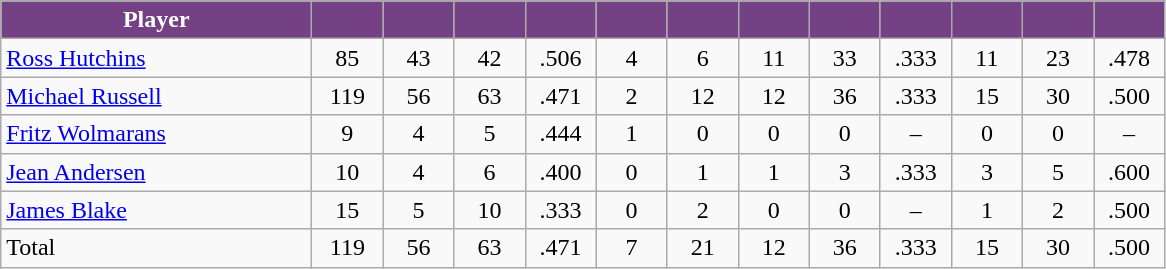<table class="wikitable" style="text-align:center">
<tr>
<th style="background:#744184; color:white" width="200px">Player</th>
<th style="background:#744184; color:white" width="40px"></th>
<th style="background:#744184; color:white" width="40px"></th>
<th style="background:#744184; color:white" width="40px"></th>
<th style="background:#744184; color:white" width="40px"></th>
<th style="background:#744184; color:white" width="40px"></th>
<th style="background:#744184; color:white" width="40px"></th>
<th style="background:#744184; color:white" width="40px"></th>
<th style="background:#744184; color:white" width="40px"></th>
<th style="background:#744184; color:white" width="40px"></th>
<th style="background:#744184; color:white" width="40px"></th>
<th style="background:#744184; color:white" width="40px"></th>
<th style="background:#744184; color:white" width="40px"></th>
</tr>
<tr>
<td style="text-align:left"><a href='#'>Ross Hutchins</a></td>
<td>85</td>
<td>43</td>
<td>42</td>
<td>.506</td>
<td>4</td>
<td>6</td>
<td>11</td>
<td>33</td>
<td>.333</td>
<td>11</td>
<td>23</td>
<td>.478</td>
</tr>
<tr>
<td style="text-align:left"><a href='#'>Michael Russell</a></td>
<td>119</td>
<td>56</td>
<td>63</td>
<td>.471</td>
<td>2</td>
<td>12</td>
<td>12</td>
<td>36</td>
<td>.333</td>
<td>15</td>
<td>30</td>
<td>.500</td>
</tr>
<tr>
<td style="text-align:left"><a href='#'>Fritz Wolmarans</a></td>
<td>9</td>
<td>4</td>
<td>5</td>
<td>.444</td>
<td>1</td>
<td>0</td>
<td>0</td>
<td>0</td>
<td>–</td>
<td>0</td>
<td>0</td>
<td>–</td>
</tr>
<tr>
<td style="text-align:left"><a href='#'>Jean Andersen</a></td>
<td>10</td>
<td>4</td>
<td>6</td>
<td>.400</td>
<td>0</td>
<td>1</td>
<td>1</td>
<td>3</td>
<td>.333</td>
<td>3</td>
<td>5</td>
<td>.600</td>
</tr>
<tr>
<td style="text-align:left"><a href='#'>James Blake</a></td>
<td>15</td>
<td>5</td>
<td>10</td>
<td>.333</td>
<td>0</td>
<td>2</td>
<td>0</td>
<td>0</td>
<td>–</td>
<td>1</td>
<td>2</td>
<td>.500</td>
</tr>
<tr>
<td style="text-align:left">Total</td>
<td>119</td>
<td>56</td>
<td>63</td>
<td>.471</td>
<td>7</td>
<td>21</td>
<td>12</td>
<td>36</td>
<td>.333</td>
<td>15</td>
<td>30</td>
<td>.500</td>
</tr>
</table>
